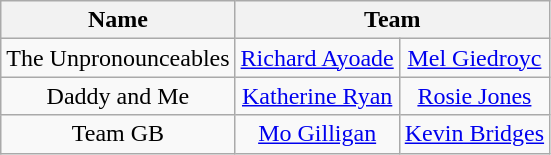<table class="wikitable" style="text-align:center">
<tr>
<th>Name</th>
<th colspan="2">Team</th>
</tr>
<tr>
<td>The Unpronounceables</td>
<td><a href='#'>Richard Ayoade</a></td>
<td><a href='#'>Mel Giedroyc</a></td>
</tr>
<tr>
<td>Daddy and Me</td>
<td><a href='#'>Katherine Ryan</a></td>
<td><a href='#'>Rosie Jones</a></td>
</tr>
<tr>
<td>Team GB</td>
<td><a href='#'>Mo Gilligan</a></td>
<td><a href='#'>Kevin Bridges</a></td>
</tr>
</table>
